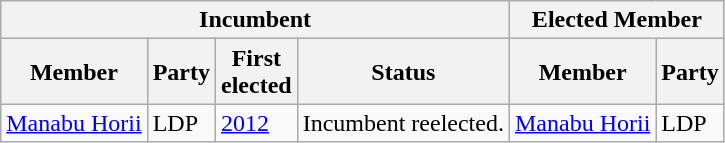<table class="wikitable sortable">
<tr>
<th colspan=4>Incumbent</th>
<th colspan=2>Elected Member</th>
</tr>
<tr>
<th>Member</th>
<th>Party</th>
<th>First<br>elected</th>
<th>Status</th>
<th>Member</th>
<th>Party</th>
</tr>
<tr>
<td><a href='#'>Manabu Horii</a></td>
<td>LDP</td>
<td><a href='#'>2012</a></td>
<td>Incumbent reelected.</td>
<td><a href='#'>Manabu Horii</a></td>
<td>LDP</td>
</tr>
</table>
